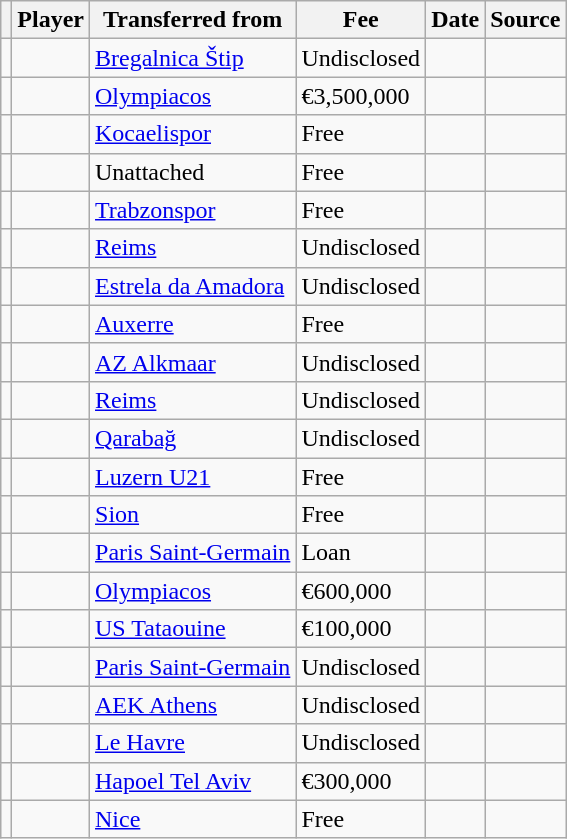<table class="wikitable plainrowheaders sortable">
<tr>
<th></th>
<th scope="col">Player</th>
<th>Transferred from</th>
<th style="width: 65px;">Fee</th>
<th scope="col">Date</th>
<th scope="col">Source</th>
</tr>
<tr>
<td align="center"></td>
<td></td>
<td> <a href='#'>Bregalnica Štip</a></td>
<td>Undisclosed</td>
<td></td>
<td></td>
</tr>
<tr>
<td align="center"></td>
<td></td>
<td> <a href='#'>Olympiacos</a></td>
<td>€3,500,000</td>
<td></td>
<td></td>
</tr>
<tr>
<td align="center"></td>
<td></td>
<td> <a href='#'>Kocaelispor</a></td>
<td>Free</td>
<td></td>
<td></td>
</tr>
<tr>
<td align="center"></td>
<td></td>
<td>Unattached</td>
<td>Free</td>
<td></td>
<td></td>
</tr>
<tr>
<td align="center"></td>
<td></td>
<td> <a href='#'>Trabzonspor</a></td>
<td>Free</td>
<td></td>
<td></td>
</tr>
<tr>
<td align="center"></td>
<td></td>
<td> <a href='#'>Reims</a></td>
<td>Undisclosed</td>
<td></td>
<td></td>
</tr>
<tr>
<td align="center"></td>
<td></td>
<td> <a href='#'>Estrela da Amadora</a></td>
<td>Undisclosed</td>
<td></td>
<td></td>
</tr>
<tr>
<td align="center"></td>
<td></td>
<td> <a href='#'>Auxerre</a></td>
<td>Free</td>
<td></td>
<td></td>
</tr>
<tr>
<td align="center"></td>
<td></td>
<td> <a href='#'>AZ Alkmaar</a></td>
<td>Undisclosed</td>
<td></td>
<td></td>
</tr>
<tr>
<td align="center"></td>
<td></td>
<td> <a href='#'>Reims</a></td>
<td>Undisclosed</td>
<td></td>
<td></td>
</tr>
<tr>
<td align="center"></td>
<td></td>
<td> <a href='#'>Qarabağ</a></td>
<td>Undisclosed</td>
<td></td>
<td></td>
</tr>
<tr>
<td align="center"></td>
<td></td>
<td> <a href='#'>Luzern U21</a></td>
<td>Free</td>
<td></td>
<td></td>
</tr>
<tr>
<td align="center"></td>
<td></td>
<td> <a href='#'>Sion</a></td>
<td>Free</td>
<td></td>
<td></td>
</tr>
<tr>
<td align="center"></td>
<td></td>
<td> <a href='#'>Paris Saint-Germain</a></td>
<td>Loan</td>
<td></td>
<td></td>
</tr>
<tr>
<td align="center"></td>
<td></td>
<td> <a href='#'>Olympiacos</a></td>
<td>€600,000</td>
<td></td>
<td></td>
</tr>
<tr>
<td align="center"></td>
<td></td>
<td> <a href='#'>US Tataouine</a></td>
<td>€100,000</td>
<td></td>
<td></td>
</tr>
<tr>
<td align="center"></td>
<td></td>
<td> <a href='#'>Paris Saint-Germain</a></td>
<td>Undisclosed</td>
<td></td>
<td></td>
</tr>
<tr>
<td align="center"></td>
<td></td>
<td> <a href='#'>AEK Athens</a></td>
<td>Undisclosed</td>
<td></td>
<td></td>
</tr>
<tr>
<td align="center"></td>
<td></td>
<td> <a href='#'>Le Havre</a></td>
<td>Undisclosed</td>
<td></td>
<td></td>
</tr>
<tr>
<td align="center"></td>
<td></td>
<td><a href='#'>Hapoel Tel Aviv</a></td>
<td>€300,000</td>
<td></td>
<td></td>
</tr>
<tr>
<td align="center"></td>
<td></td>
<td> <a href='#'>Nice</a></td>
<td>Free</td>
<td></td>
<td></td>
</tr>
</table>
